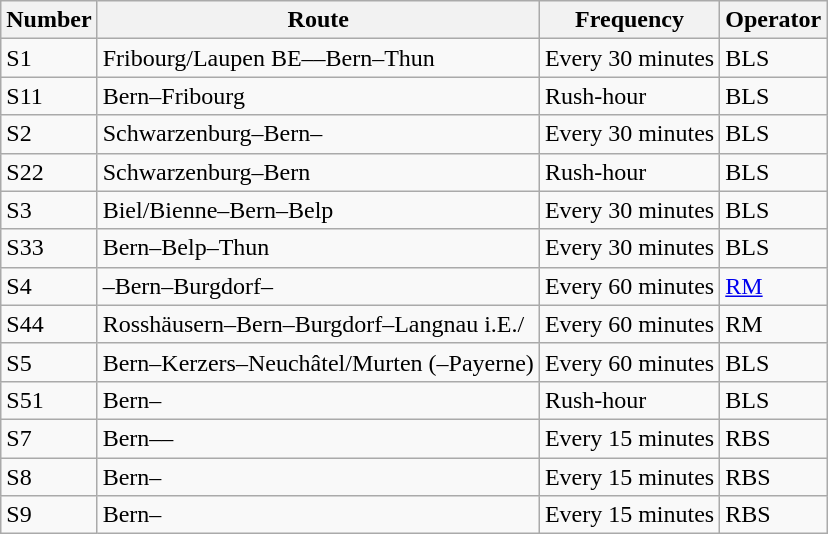<table class="wikitable">
<tr>
<th>Number</th>
<th>Route</th>
<th>Frequency</th>
<th>Operator</th>
</tr>
<tr>
<td>S1</td>
<td>Fribourg/Laupen BE––Bern–Thun</td>
<td>Every 30 minutes</td>
<td>BLS</td>
</tr>
<tr>
<td>S11</td>
<td>Bern–Fribourg</td>
<td>Rush-hour</td>
<td>BLS</td>
</tr>
<tr>
<td>S2</td>
<td>Schwarzenburg–Bern–</td>
<td>Every 30 minutes</td>
<td>BLS</td>
</tr>
<tr>
<td>S22</td>
<td>Schwarzenburg–Bern</td>
<td>Rush-hour</td>
<td>BLS</td>
</tr>
<tr>
<td>S3</td>
<td>Biel/Bienne–Bern–Belp</td>
<td>Every 30 minutes</td>
<td>BLS</td>
</tr>
<tr>
<td>S33</td>
<td>Bern–Belp–Thun</td>
<td>Every 30 minutes</td>
<td>BLS</td>
</tr>
<tr>
<td>S4</td>
<td>–Bern–Burgdorf–</td>
<td>Every 60 minutes</td>
<td><a href='#'>RM</a></td>
</tr>
<tr>
<td>S44</td>
<td>Rosshäusern–Bern–Burgdorf–Langnau i.E./</td>
<td>Every 60 minutes</td>
<td>RM</td>
</tr>
<tr>
<td>S5</td>
<td>Bern–Kerzers–Neuchâtel/Murten (–Payerne)</td>
<td>Every 60 minutes</td>
<td>BLS</td>
</tr>
<tr>
<td>S51</td>
<td>Bern–</td>
<td>Rush-hour</td>
<td>BLS</td>
</tr>
<tr>
<td>S7</td>
<td>Bern––</td>
<td>Every 15 minutes</td>
<td>RBS</td>
</tr>
<tr>
<td>S8</td>
<td>Bern–</td>
<td>Every 15 minutes</td>
<td>RBS</td>
</tr>
<tr>
<td>S9</td>
<td>Bern–</td>
<td>Every 15 minutes</td>
<td>RBS</td>
</tr>
</table>
